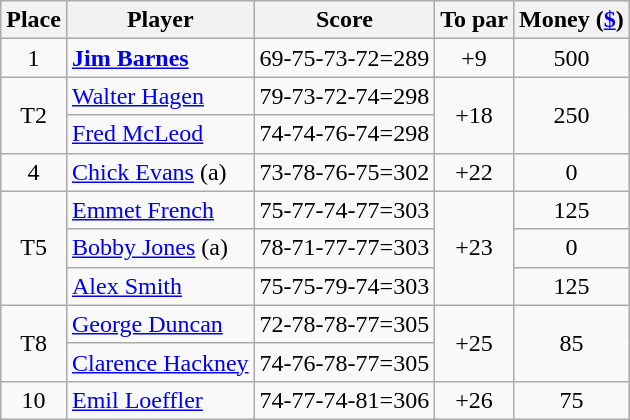<table class=wikitable>
<tr>
<th>Place</th>
<th>Player</th>
<th>Score</th>
<th>To par</th>
<th>Money (<a href='#'>$</a>)</th>
</tr>
<tr>
<td align=center>1</td>
<td> <strong><a href='#'>Jim Barnes</a></strong></td>
<td>69-75-73-72=289</td>
<td align=center>+9</td>
<td align=center>500</td>
</tr>
<tr>
<td rowspan=2 align=center>T2</td>
<td> <a href='#'>Walter Hagen</a></td>
<td>79-73-72-74=298</td>
<td rowspan=2 align=center>+18</td>
<td rowspan=2 align=center>250</td>
</tr>
<tr>
<td> <a href='#'>Fred McLeod</a></td>
<td>74-74-76-74=298</td>
</tr>
<tr>
<td align=center>4</td>
<td> <a href='#'>Chick Evans</a> (a)</td>
<td>73-78-76-75=302</td>
<td align=center>+22</td>
<td align=center>0</td>
</tr>
<tr>
<td rowspan=3 align=center>T5</td>
<td> <a href='#'>Emmet French</a></td>
<td>75-77-74-77=303</td>
<td rowspan=3 align=center>+23</td>
<td align=center>125</td>
</tr>
<tr>
<td> <a href='#'>Bobby Jones</a> (a)</td>
<td>78-71-77-77=303</td>
<td align=center>0</td>
</tr>
<tr>
<td> <a href='#'>Alex Smith</a></td>
<td>75-75-79-74=303</td>
<td align=center>125</td>
</tr>
<tr>
<td rowspan=2 align=center>T8</td>
<td> <a href='#'>George Duncan</a></td>
<td>72-78-78-77=305</td>
<td rowspan=2 align=center>+25</td>
<td rowspan=2 align=center>85</td>
</tr>
<tr>
<td> <a href='#'>Clarence Hackney</a></td>
<td>74-76-78-77=305</td>
</tr>
<tr>
<td align=center>10</td>
<td> <a href='#'>Emil Loeffler</a></td>
<td>74-77-74-81=306</td>
<td align=center>+26</td>
<td align=center>75</td>
</tr>
</table>
